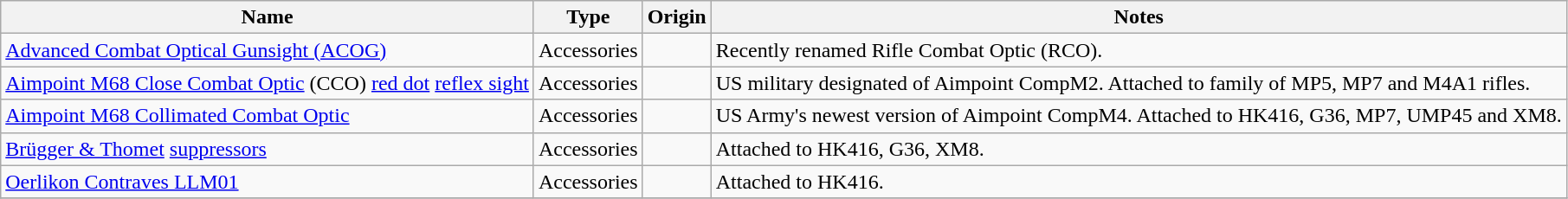<table class="wikitable" ; text-align:"center;">
<tr>
<th>Name</th>
<th>Type</th>
<th>Origin</th>
<th>Notes</th>
</tr>
<tr>
<td><a href='#'>Advanced Combat Optical Gunsight (ACOG)</a></td>
<td>Accessories</td>
<td></td>
<td>Recently renamed Rifle Combat Optic (RCO).</td>
</tr>
<tr>
<td><a href='#'>Aimpoint M68 Close Combat Optic</a> (CCO) <a href='#'>red dot</a> <a href='#'>reflex sight</a></td>
<td>Accessories</td>
<td></td>
<td>US military designated of Aimpoint CompM2. Attached to family of MP5, MP7 and M4A1 rifles.</td>
</tr>
<tr>
<td><a href='#'>Aimpoint M68 Collimated Combat Optic</a></td>
<td>Accessories</td>
<td></td>
<td>US Army's newest version of Aimpoint CompM4. Attached to HK416, G36, MP7, UMP45 and XM8.</td>
</tr>
<tr>
<td><a href='#'>Brügger & Thomet</a> <a href='#'>suppressors</a></td>
<td>Accessories</td>
<td></td>
<td>Attached to HK416, G36, XM8.</td>
</tr>
<tr>
<td><a href='#'>Oerlikon Contraves LLM01</a></td>
<td>Accessories</td>
<td></td>
<td>Attached to HK416.</td>
</tr>
<tr>
</tr>
</table>
